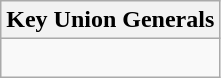<table class="wikitable floatright">
<tr>
<th bgcolor="#99ccff">Key Union Generals</th>
</tr>
<tr>
<td><br></td>
</tr>
</table>
